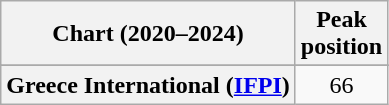<table class="wikitable sortable plainrowheaders" style="text-align:center">
<tr>
<th scope="col">Chart (2020–2024)</th>
<th scope="col">Peak<br>position</th>
</tr>
<tr>
</tr>
<tr>
</tr>
<tr>
</tr>
<tr>
<th scope="row">Greece International (<a href='#'>IFPI</a>)</th>
<td>66</td>
</tr>
</table>
